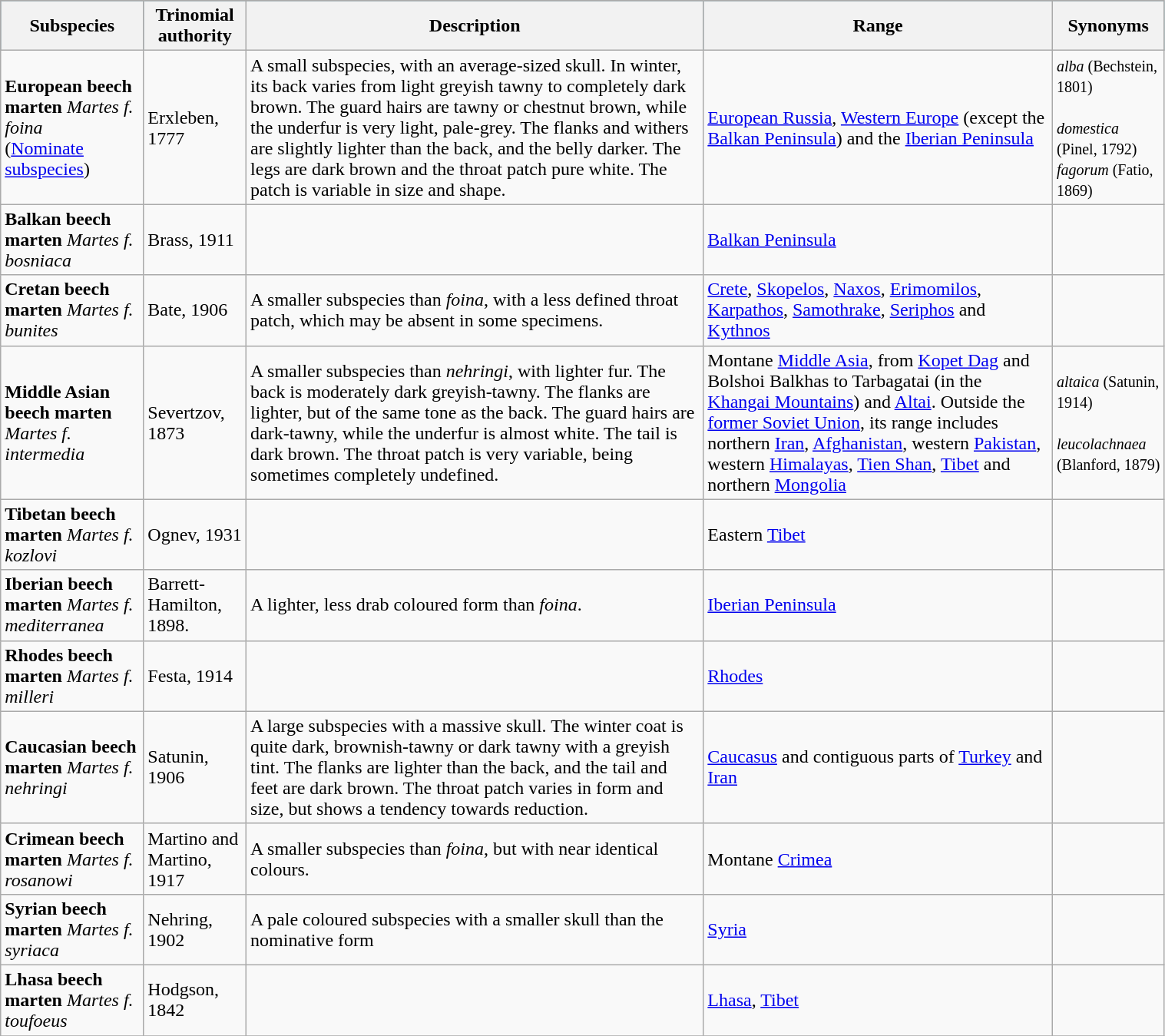<table class="wikitable collapsible collapsed" width=80% font=90%>
<tr style="background: #115a6c">
<th>Subspecies</th>
<th>Trinomial authority</th>
<th>Description</th>
<th>Range</th>
<th>Synonyms</th>
</tr>
<tr --->
<td><strong>European beech marten</strong> <em>Martes f. foina</em><br>(<a href='#'>Nominate subspecies</a>)
</td>
<td>Erxleben, 1777</td>
<td>A small subspecies, with an average-sized skull. In winter, its back varies from light greyish tawny to completely dark brown. The guard hairs are tawny or chestnut brown, while the underfur is very light, pale-grey. The flanks and withers are slightly lighter than the back, and the belly darker. The legs are dark brown and the throat patch pure white. The patch is variable in size and shape.</td>
<td><a href='#'>European Russia</a>, <a href='#'>Western Europe</a> (except the <a href='#'>Balkan Peninsula</a>) and the <a href='#'>Iberian Peninsula</a></td>
<td><small><em>alba</em> (Bechstein, 1801)</small><br><br><small><em>domestica</em> (Pinel, 1792)</small><br>
<small><em>fagorum</em> (Fatio, 1869)</small></td>
</tr>
<tr --->
<td><strong>Balkan beech marten</strong> <em>Martes f. bosniaca</em></td>
<td>Brass, 1911</td>
<td></td>
<td><a href='#'>Balkan Peninsula</a></td>
<td></td>
</tr>
<tr --->
<td><strong>Cretan beech marten</strong> <em>Martes f. bunites</em></td>
<td>Bate, 1906</td>
<td>A smaller subspecies than <em>foina</em>, with a less defined throat patch, which may be absent in some specimens.</td>
<td><a href='#'>Crete</a>, <a href='#'>Skopelos</a>, <a href='#'>Naxos</a>, <a href='#'>Erimomilos</a>, <a href='#'>Karpathos</a>, <a href='#'>Samothrake</a>, <a href='#'>Seriphos</a> and <a href='#'>Kythnos</a></td>
<td></td>
</tr>
<tr --->
<td><strong>Middle Asian beech marten</strong> <em>Martes f. intermedia</em></td>
<td>Severtzov, 1873</td>
<td>A smaller subspecies than <em>nehringi</em>, with lighter fur. The back is moderately dark greyish-tawny. The flanks are lighter, but of the same tone as the back. The guard hairs are dark-tawny, while the underfur is almost white. The tail is dark brown. The throat patch is very variable, being sometimes completely undefined.</td>
<td>Montane <a href='#'>Middle Asia</a>, from <a href='#'>Kopet Dag</a> and Bolshoi Balkhas to Tarbagatai (in the <a href='#'>Khangai Mountains</a>) and <a href='#'>Altai</a>. Outside the <a href='#'>former Soviet Union</a>, its range includes northern <a href='#'>Iran</a>, <a href='#'>Afghanistan</a>, western <a href='#'>Pakistan</a>, western <a href='#'>Himalayas</a>, <a href='#'>Tien Shan</a>, <a href='#'>Tibet</a> and northern <a href='#'>Mongolia</a></td>
<td><small><em>altaica</em> (Satunin, 1914)</small><br><br><small><em>leucolachnaea</em> (Blanford, 1879)</small></td>
</tr>
<tr --->
<td><strong>Tibetan beech marten</strong> <em>Martes f. kozlovi</em></td>
<td>Ognev, 1931</td>
<td></td>
<td>Eastern <a href='#'>Tibet</a></td>
<td></td>
</tr>
<tr --->
<td><strong>Iberian beech marten</strong> <em>Martes f. mediterranea</em></td>
<td>Barrett-Hamilton, 1898.</td>
<td>A lighter, less drab coloured form than <em>foina</em>.</td>
<td><a href='#'>Iberian Peninsula</a></td>
<td></td>
</tr>
<tr --->
<td><strong>Rhodes beech marten</strong> <em>Martes f. milleri</em></td>
<td>Festa, 1914</td>
<td></td>
<td><a href='#'>Rhodes</a></td>
<td></td>
</tr>
<tr --->
<td><strong>Caucasian beech marten</strong> <em>Martes f. nehringi</em></td>
<td>Satunin, 1906</td>
<td>A large subspecies with a massive skull. The winter coat is quite dark, brownish-tawny or dark tawny with a greyish tint. The flanks are lighter than the back, and the tail and feet are dark brown. The throat patch varies in form and size, but shows a tendency towards reduction.</td>
<td><a href='#'>Caucasus</a> and contiguous parts of <a href='#'>Turkey</a> and <a href='#'>Iran</a></td>
<td></td>
</tr>
<tr --->
<td><strong>Crimean beech marten</strong> <em>Martes f. rosanowi</em></td>
<td>Martino and Martino, 1917</td>
<td>A smaller subspecies than <em>foina</em>, but with near identical colours.</td>
<td>Montane <a href='#'>Crimea</a></td>
<td></td>
</tr>
<tr --->
<td><strong>Syrian beech marten</strong> <em>Martes f. syriaca</em></td>
<td>Nehring, 1902</td>
<td>A pale coloured subspecies with a smaller skull than the nominative form</td>
<td><a href='#'>Syria</a></td>
<td></td>
</tr>
<tr --->
<td><strong>Lhasa beech marten</strong> <em>Martes f. toufoeus</em></td>
<td>Hodgson, 1842</td>
<td></td>
<td><a href='#'>Lhasa</a>, <a href='#'>Tibet</a></td>
<td></td>
</tr>
<tr --->
</tr>
</table>
